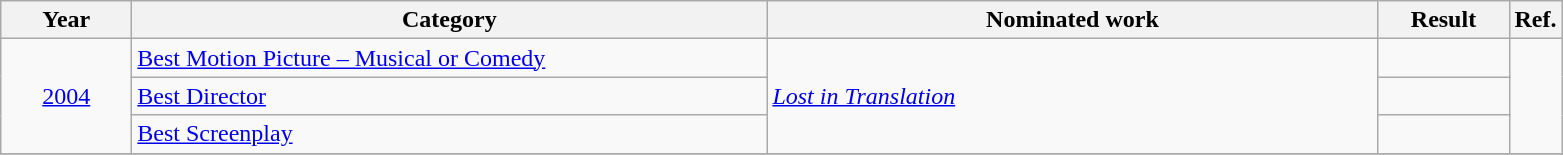<table class=wikitable>
<tr>
<th scope="col" style="width:5em;">Year</th>
<th scope="col" style="width:26em;">Category</th>
<th scope="col" style="width:25em;">Nominated work</th>
<th scope="col" style="width:5em;">Result</th>
<th>Ref.</th>
</tr>
<tr>
<td style="text-align:center;", rowspan=3><a href='#'>2004</a></td>
<td><a href='#'>Best Motion Picture – Musical or Comedy</a></td>
<td rowspan=3><em><a href='#'>Lost in Translation</a></em></td>
<td></td>
<td rowspan=3></td>
</tr>
<tr>
<td><a href='#'>Best Director</a></td>
<td></td>
</tr>
<tr>
<td><a href='#'>Best Screenplay</a></td>
<td></td>
</tr>
<tr>
</tr>
</table>
